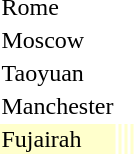<table>
<tr>
<td rowspan=2>Rome</td>
<td rowspan=2></td>
<td rowspan=2></td>
<td></td>
</tr>
<tr>
<td></td>
</tr>
<tr>
<td rowspan=2>Moscow</td>
<td rowspan=2></td>
<td rowspan=2></td>
<td></td>
</tr>
<tr>
<td></td>
</tr>
<tr>
<td rowspan=2>Taoyuan</td>
<td rowspan=2></td>
<td rowspan=2></td>
<td></td>
</tr>
<tr>
<td></td>
</tr>
<tr>
<td rowspan=2>Manchester</td>
<td rowspan=2></td>
<td rowspan=2></td>
<td></td>
</tr>
<tr>
<td></td>
</tr>
<tr bgcolor=ffffcc>
<td>Fujairah</td>
<td></td>
<td></td>
<td></td>
</tr>
</table>
